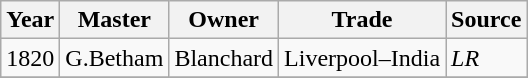<table class=" wikitable">
<tr>
<th>Year</th>
<th>Master</th>
<th>Owner</th>
<th>Trade</th>
<th>Source</th>
</tr>
<tr>
<td>1820</td>
<td>G.Betham</td>
<td>Blanchard</td>
<td>Liverpool–India</td>
<td><em>LR</em></td>
</tr>
<tr>
</tr>
</table>
